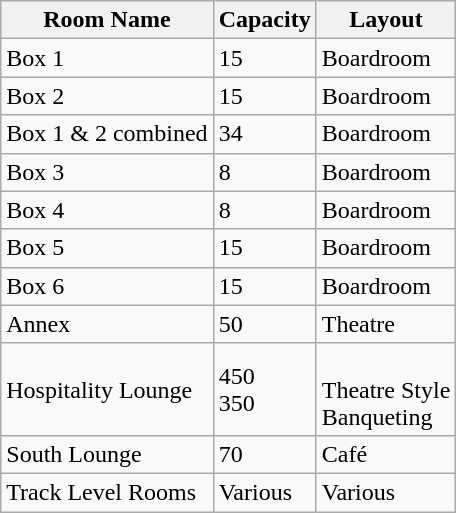<table class="wikitable">
<tr>
<th>Room Name</th>
<th>Capacity</th>
<th>Layout</th>
</tr>
<tr>
<td>Box 1</td>
<td>15</td>
<td>Boardroom</td>
</tr>
<tr>
<td>Box 2</td>
<td>15</td>
<td>Boardroom</td>
</tr>
<tr>
<td>Box 1 & 2 combined</td>
<td>34</td>
<td>Boardroom</td>
</tr>
<tr>
<td>Box 3</td>
<td>8</td>
<td>Boardroom</td>
</tr>
<tr>
<td>Box 4</td>
<td>8</td>
<td>Boardroom</td>
</tr>
<tr>
<td>Box 5</td>
<td>15</td>
<td>Boardroom</td>
</tr>
<tr>
<td>Box 6</td>
<td>15</td>
<td>Boardroom</td>
</tr>
<tr>
<td>Annex</td>
<td>50</td>
<td>Theatre</td>
</tr>
<tr>
<td>Hospitality Lounge</td>
<td>450<br>350</td>
<td><br>Theatre Style<br>Banqueting</td>
</tr>
<tr>
<td>South Lounge</td>
<td>70</td>
<td>Café</td>
</tr>
<tr>
<td>Track Level Rooms</td>
<td>Various</td>
<td>Various</td>
</tr>
</table>
